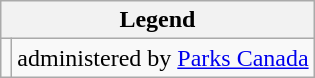<table class="wikitable">
<tr>
<th colspan="2">Legend</th>
</tr>
<tr>
<td></td>
<td>administered by <a href='#'>Parks Canada</a></td>
</tr>
</table>
